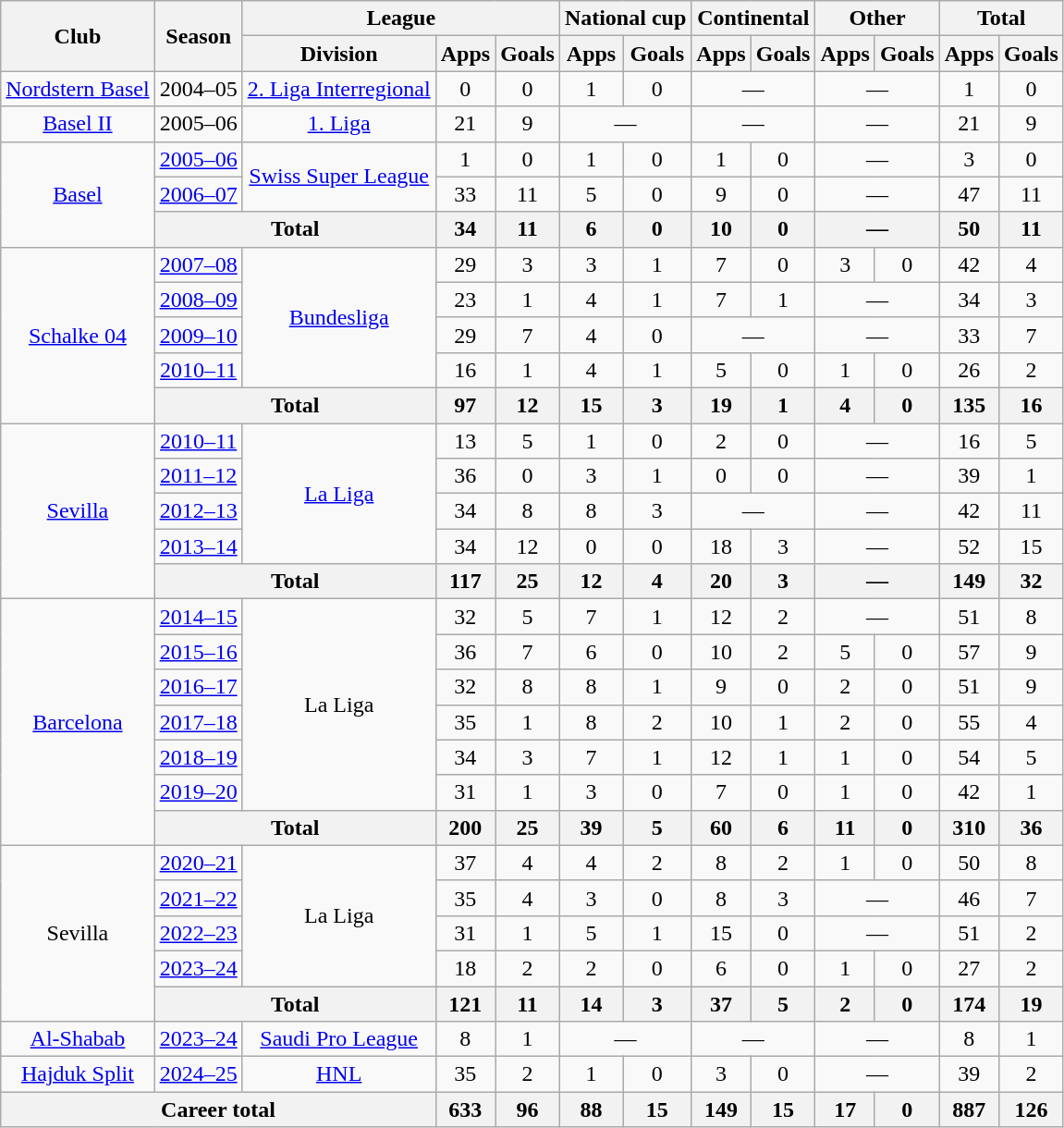<table class="wikitable" style="text-align:center">
<tr>
<th rowspan="2">Club</th>
<th rowspan="2">Season</th>
<th colspan="3">League</th>
<th colspan="2">National cup</th>
<th colspan="2">Continental</th>
<th colspan="2">Other</th>
<th colspan="2">Total</th>
</tr>
<tr>
<th>Division</th>
<th>Apps</th>
<th>Goals</th>
<th>Apps</th>
<th>Goals</th>
<th>Apps</th>
<th>Goals</th>
<th>Apps</th>
<th>Goals</th>
<th>Apps</th>
<th>Goals</th>
</tr>
<tr>
<td><a href='#'>Nordstern Basel</a></td>
<td>2004–05</td>
<td><a href='#'>2. Liga Interregional</a></td>
<td>0</td>
<td>0</td>
<td>1</td>
<td>0</td>
<td colspan="2">—</td>
<td colspan="2">—</td>
<td>1</td>
<td>0</td>
</tr>
<tr>
<td><a href='#'>Basel II</a></td>
<td>2005–06</td>
<td><a href='#'>1. Liga</a></td>
<td>21</td>
<td>9</td>
<td colspan="2">—</td>
<td colspan="2">—</td>
<td colspan="2">—</td>
<td>21</td>
<td>9</td>
</tr>
<tr>
<td rowspan="3"><a href='#'>Basel</a></td>
<td><a href='#'>2005–06</a></td>
<td rowspan="2"><a href='#'>Swiss Super League</a></td>
<td>1</td>
<td>0</td>
<td>1</td>
<td>0</td>
<td>1</td>
<td>0</td>
<td colspan="2">—</td>
<td>3</td>
<td>0</td>
</tr>
<tr>
<td><a href='#'>2006–07</a></td>
<td>33</td>
<td>11</td>
<td>5</td>
<td>0</td>
<td>9</td>
<td>0</td>
<td colspan="2">—</td>
<td>47</td>
<td>11</td>
</tr>
<tr>
<th colspan="2">Total</th>
<th>34</th>
<th>11</th>
<th>6</th>
<th>0</th>
<th>10</th>
<th>0</th>
<th colspan="2">—</th>
<th>50</th>
<th>11</th>
</tr>
<tr>
<td rowspan="5"><a href='#'>Schalke 04</a></td>
<td><a href='#'>2007–08</a></td>
<td rowspan="4"><a href='#'>Bundesliga</a></td>
<td>29</td>
<td>3</td>
<td>3</td>
<td>1</td>
<td>7</td>
<td>0</td>
<td>3</td>
<td>0</td>
<td>42</td>
<td>4</td>
</tr>
<tr>
<td><a href='#'>2008–09</a></td>
<td>23</td>
<td>1</td>
<td>4</td>
<td>1</td>
<td>7</td>
<td>1</td>
<td colspan="2">—</td>
<td>34</td>
<td>3</td>
</tr>
<tr>
<td><a href='#'>2009–10</a></td>
<td>29</td>
<td>7</td>
<td>4</td>
<td>0</td>
<td colspan="2">—</td>
<td colspan="2">—</td>
<td>33</td>
<td>7</td>
</tr>
<tr>
<td><a href='#'>2010–11</a></td>
<td>16</td>
<td>1</td>
<td>4</td>
<td>1</td>
<td>5</td>
<td>0</td>
<td>1</td>
<td>0</td>
<td>26</td>
<td>2</td>
</tr>
<tr>
<th colspan="2">Total</th>
<th>97</th>
<th>12</th>
<th>15</th>
<th>3</th>
<th>19</th>
<th>1</th>
<th>4</th>
<th>0</th>
<th>135</th>
<th>16</th>
</tr>
<tr>
<td rowspan="5"><a href='#'>Sevilla</a></td>
<td><a href='#'>2010–11</a></td>
<td rowspan="4"><a href='#'>La Liga</a></td>
<td>13</td>
<td>5</td>
<td>1</td>
<td>0</td>
<td>2</td>
<td>0</td>
<td colspan="2">—</td>
<td>16</td>
<td>5</td>
</tr>
<tr>
<td><a href='#'>2011–12</a></td>
<td>36</td>
<td>0</td>
<td>3</td>
<td>1</td>
<td>0</td>
<td>0</td>
<td colspan="2">—</td>
<td>39</td>
<td>1</td>
</tr>
<tr>
<td><a href='#'>2012–13</a></td>
<td>34</td>
<td>8</td>
<td>8</td>
<td>3</td>
<td colspan="2">—</td>
<td colspan="2">—</td>
<td>42</td>
<td>11</td>
</tr>
<tr>
<td><a href='#'>2013–14</a></td>
<td>34</td>
<td>12</td>
<td>0</td>
<td>0</td>
<td>18</td>
<td>3</td>
<td colspan="2">—</td>
<td>52</td>
<td>15</td>
</tr>
<tr>
<th colspan="2">Total</th>
<th>117</th>
<th>25</th>
<th>12</th>
<th>4</th>
<th>20</th>
<th>3</th>
<th colspan="2">—</th>
<th>149</th>
<th>32</th>
</tr>
<tr>
<td rowspan="7"><a href='#'>Barcelona</a></td>
<td><a href='#'>2014–15</a></td>
<td rowspan="6">La Liga</td>
<td>32</td>
<td>5</td>
<td>7</td>
<td>1</td>
<td>12</td>
<td>2</td>
<td colspan="2">—</td>
<td>51</td>
<td>8</td>
</tr>
<tr>
<td><a href='#'>2015–16</a></td>
<td>36</td>
<td>7</td>
<td>6</td>
<td>0</td>
<td>10</td>
<td>2</td>
<td>5</td>
<td>0</td>
<td>57</td>
<td>9</td>
</tr>
<tr>
<td><a href='#'>2016–17</a></td>
<td>32</td>
<td>8</td>
<td>8</td>
<td>1</td>
<td>9</td>
<td>0</td>
<td>2</td>
<td>0</td>
<td>51</td>
<td>9</td>
</tr>
<tr>
<td><a href='#'>2017–18</a></td>
<td>35</td>
<td>1</td>
<td>8</td>
<td>2</td>
<td>10</td>
<td>1</td>
<td>2</td>
<td>0</td>
<td>55</td>
<td>4</td>
</tr>
<tr>
<td><a href='#'>2018–19</a></td>
<td>34</td>
<td>3</td>
<td>7</td>
<td>1</td>
<td>12</td>
<td>1</td>
<td>1</td>
<td>0</td>
<td>54</td>
<td>5</td>
</tr>
<tr>
<td><a href='#'>2019–20</a></td>
<td>31</td>
<td>1</td>
<td>3</td>
<td>0</td>
<td>7</td>
<td>0</td>
<td>1</td>
<td>0</td>
<td>42</td>
<td>1</td>
</tr>
<tr>
<th colspan="2">Total</th>
<th>200</th>
<th>25</th>
<th>39</th>
<th>5</th>
<th>60</th>
<th>6</th>
<th>11</th>
<th>0</th>
<th>310</th>
<th>36</th>
</tr>
<tr>
<td rowspan="5">Sevilla</td>
<td><a href='#'>2020–21</a></td>
<td rowspan="4">La Liga</td>
<td>37</td>
<td>4</td>
<td>4</td>
<td>2</td>
<td>8</td>
<td>2</td>
<td>1</td>
<td>0</td>
<td>50</td>
<td>8</td>
</tr>
<tr>
<td><a href='#'>2021–22</a></td>
<td>35</td>
<td>4</td>
<td>3</td>
<td>0</td>
<td>8</td>
<td>3</td>
<td colspan="2">—</td>
<td>46</td>
<td>7</td>
</tr>
<tr>
<td><a href='#'>2022–23</a></td>
<td>31</td>
<td>1</td>
<td>5</td>
<td>1</td>
<td>15</td>
<td>0</td>
<td colspan="2">—</td>
<td>51</td>
<td>2</td>
</tr>
<tr>
<td><a href='#'>2023–24</a></td>
<td>18</td>
<td>2</td>
<td>2</td>
<td>0</td>
<td>6</td>
<td>0</td>
<td>1</td>
<td>0</td>
<td>27</td>
<td>2</td>
</tr>
<tr>
<th colspan="2">Total</th>
<th>121</th>
<th>11</th>
<th>14</th>
<th>3</th>
<th>37</th>
<th>5</th>
<th>2</th>
<th>0</th>
<th>174</th>
<th>19</th>
</tr>
<tr>
<td><a href='#'>Al-Shabab</a></td>
<td><a href='#'>2023–24</a></td>
<td><a href='#'>Saudi Pro League</a></td>
<td>8</td>
<td>1</td>
<td colspan="2">—</td>
<td colspan="2">—</td>
<td colspan="2">—</td>
<td>8</td>
<td>1</td>
</tr>
<tr>
<td><a href='#'>Hajduk Split</a></td>
<td><a href='#'>2024–25</a></td>
<td><a href='#'>HNL</a></td>
<td>35</td>
<td>2</td>
<td>1</td>
<td>0</td>
<td>3</td>
<td>0</td>
<td colspan="2">—</td>
<td>39</td>
<td>2</td>
</tr>
<tr>
<th colspan="3">Career total</th>
<th>633</th>
<th>96</th>
<th>88</th>
<th>15</th>
<th>149</th>
<th>15</th>
<th>17</th>
<th>0</th>
<th>887</th>
<th>126</th>
</tr>
</table>
